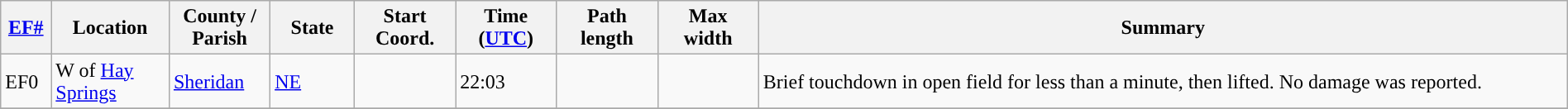<table class="wikitable sortable" style="width:100%;">
<tr>
<th scope="col"  style="width:3%; text-align:center;"><a href='#'>EF#</a></th>
<th scope="col"  style="width:7%; text-align:center;" class="unsortable">Location</th>
<th scope="col"  style="width:6%; text-align:center;" class="unsortable">County / Parish</th>
<th scope="col"  style="width:5%; text-align:center;">State</th>
<th scope="col"  style="width:6%; text-align:center;">Start Coord.</th>
<th scope="col"  style="width:6%; text-align:center;">Time (<a href='#'>UTC</a>)</th>
<th scope="col"  style="width:6%; text-align:center;">Path length</th>
<th scope="col"  style="width:6%; text-align:center;">Max width</th>
<th scope="col" class="unsortable" style="width:48%; text-align:center;">Summary</th>
</tr>
<tr>
<td>EF0</td>
<td>W of <a href='#'>Hay Springs</a></td>
<td><a href='#'>Sheridan</a></td>
<td><a href='#'>NE</a></td>
<td></td>
<td>22:03</td>
<td></td>
<td></td>
<td>Brief touchdown in open field for less than a minute, then lifted. No damage was reported.</td>
</tr>
<tr>
</tr>
</table>
